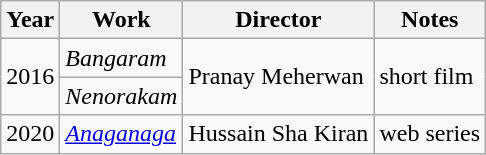<table class="wikitable">
<tr>
<th>Year</th>
<th>Work</th>
<th>Director</th>
<th>Notes</th>
</tr>
<tr>
<td rowspan="2">2016</td>
<td><em>Bangaram</em></td>
<td rowspan="2">Pranay Meherwan</td>
<td rowspan="2">short film</td>
</tr>
<tr>
<td><em>Nenorakam</em></td>
</tr>
<tr>
<td>2020</td>
<td><em><a href='#'>Anaganaga</a></em></td>
<td>Hussain Sha Kiran</td>
<td>web series</td>
</tr>
</table>
